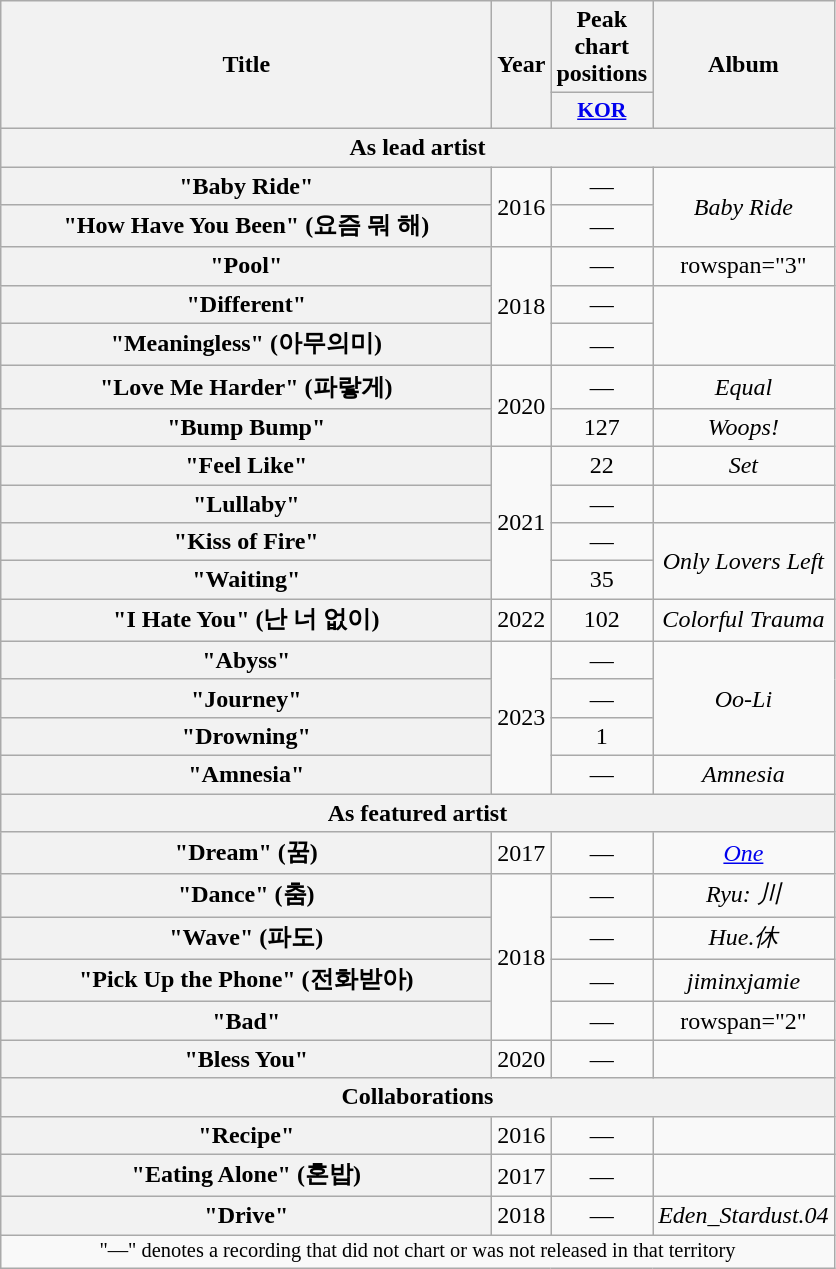<table class="wikitable plainrowheaders" style="text-align:center;" border="1">
<tr>
<th scope="col" rowspan="2" style="width:20em;">Title</th>
<th scope="col" rowspan="2">Year</th>
<th scope="col">Peak chart positions</th>
<th scope="col" rowspan="2">Album</th>
</tr>
<tr>
<th scope="col" style="width:3em;font-size:90%;"><a href='#'>KOR</a><br></th>
</tr>
<tr>
<th colspan="5">As lead artist</th>
</tr>
<tr>
<th scope="row">"Baby Ride"<br></th>
<td rowspan="2">2016</td>
<td>—</td>
<td rowspan="2"><em>Baby Ride</em></td>
</tr>
<tr>
<th scope="row">"How Have You Been" (요즘 뭐 해)</th>
<td>—</td>
</tr>
<tr>
<th scope="row">"Pool"</th>
<td rowspan="3">2018</td>
<td>—</td>
<td>rowspan="3" </td>
</tr>
<tr>
<th scope="row">"Different"</th>
<td>—</td>
</tr>
<tr>
<th scope="row">"Meaningless" (아무의미)</th>
<td>—</td>
</tr>
<tr>
<th scope="row">"Love Me Harder" (파랗게)</th>
<td rowspan="2">2020</td>
<td>—</td>
<td><em>Equal</em></td>
</tr>
<tr>
<th scope="row">"Bump Bump"</th>
<td>127</td>
<td><em>Woops!</em></td>
</tr>
<tr>
<th scope="row">"Feel Like"</th>
<td rowspan="4">2021</td>
<td>22</td>
<td><em>Set</em></td>
</tr>
<tr>
<th scope="row">"Lullaby"</th>
<td>—</td>
<td></td>
</tr>
<tr>
<th scope="row">"Kiss of Fire"</th>
<td>—</td>
<td rowspan="2"><em>Only Lovers Left</em></td>
</tr>
<tr>
<th scope="row">"Waiting"</th>
<td>35</td>
</tr>
<tr>
<th scope="row">"I Hate You" (난 너 없이)</th>
<td>2022</td>
<td>102</td>
<td><em>Colorful Trauma</em></td>
</tr>
<tr>
<th scope="row">"Abyss"</th>
<td rowspan="4">2023</td>
<td>—</td>
<td rowspan="3"><em>Oo-Li</em></td>
</tr>
<tr>
<th scope="row">"Journey"</th>
<td>—</td>
</tr>
<tr>
<th scope="row">"Drowning"</th>
<td>1</td>
</tr>
<tr>
<th scope="row">"Amnesia"</th>
<td>—</td>
<td><em>Amnesia</em></td>
</tr>
<tr>
<th colspan="5">As featured artist</th>
</tr>
<tr>
<th scope="row">"Dream" (꿈)<br></th>
<td>2017</td>
<td>—</td>
<td><em><a href='#'>One</a></em></td>
</tr>
<tr>
<th scope="row">"Dance" (춤)<br></th>
<td rowspan="4">2018</td>
<td>—</td>
<td><em>Ryu: 川</em></td>
</tr>
<tr>
<th scope="row">"Wave" (파도)<br></th>
<td>—</td>
<td><em>Hue.休</em></td>
</tr>
<tr>
<th scope="row">"Pick Up the Phone" (전화받아)<br></th>
<td>—</td>
<td><em>jiminxjamie</em></td>
</tr>
<tr>
<th scope="row">"Bad"<br></th>
<td>—</td>
<td>rowspan="2" </td>
</tr>
<tr>
<th scope="row">"Bless You"<br></th>
<td>2020</td>
<td>—</td>
</tr>
<tr>
<th colspan="5">Collaborations</th>
</tr>
<tr>
<th scope="row">"Recipe"<br></th>
<td>2016</td>
<td>—</td>
<td></td>
</tr>
<tr>
<th scope="row">"Eating Alone" (혼밥)<br></th>
<td>2017</td>
<td>—</td>
<td><em></em></td>
</tr>
<tr>
<th scope="row">"Drive"<br></th>
<td>2018</td>
<td>—</td>
<td><em>Eden_Stardust.04</em></td>
</tr>
<tr>
<td colspan="4" style="font-size:85%;">"—" denotes a recording that did not chart or was not released in that territory</td>
</tr>
</table>
